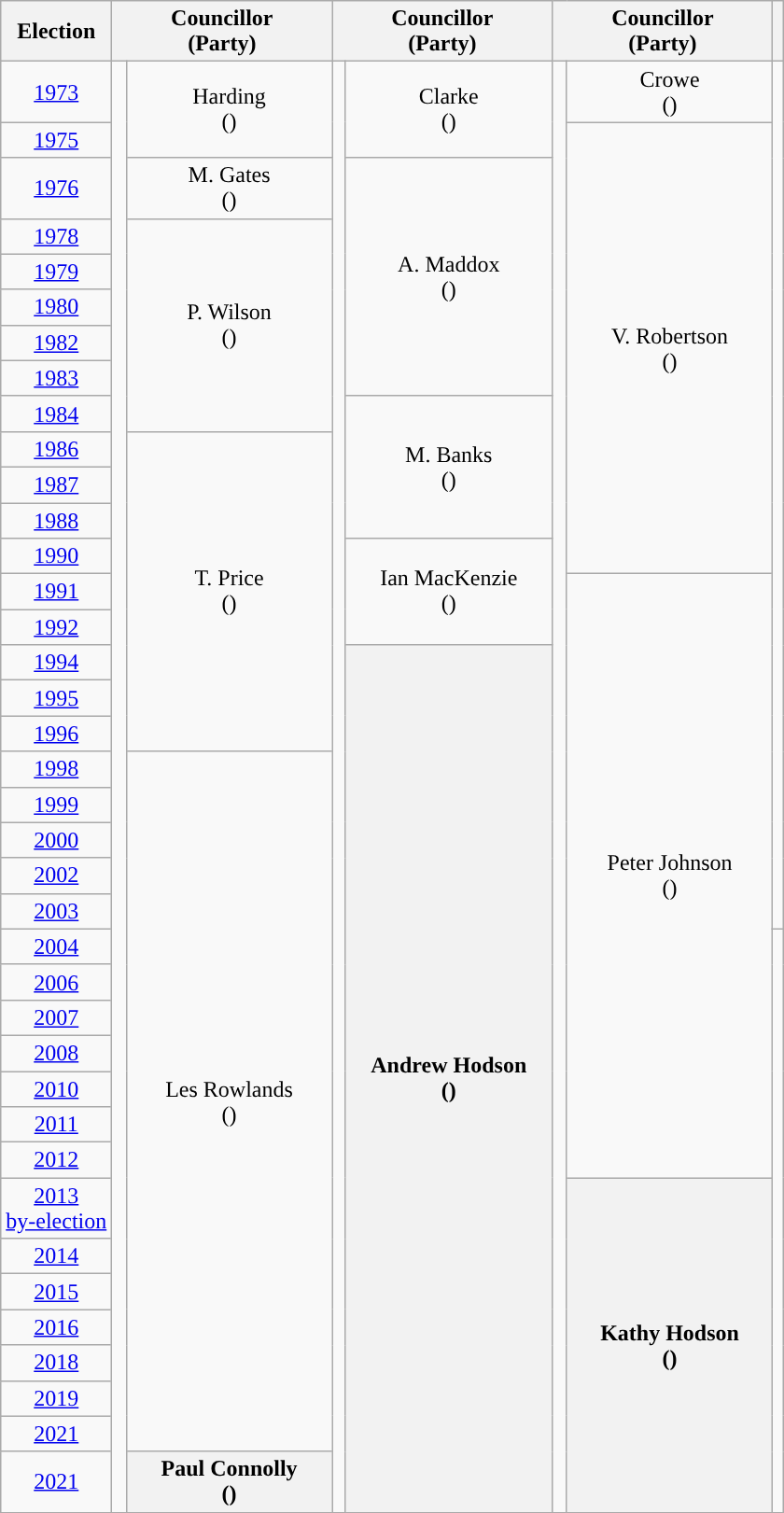<table class="wikitable" style="text-align:center">
<tr>
<th>Election</th>
<th scope="col" width="150" colspan = "2">Councillor<br> (Party)</th>
<th scope="col" width="150" colspan = "2">Councillor<br> (Party)</th>
<th scope="col" width="150" colspan = "2">Councillor<br> (Party)</th>
<th></th>
</tr>
<tr>
<td><a href='#'>1973</a></td>
<td rowspan=38 style="background-color: "></td>
<td rowspan=2>Harding<br>(<a href='#'></a>)</td>
<td rowspan=38 style="background-color: "></td>
<td rowspan=2>Clarke<br>(<a href='#'></a>)</td>
<td rowspan=38 style="background-color: "></td>
<td>Crowe<br>(<a href='#'></a>)</td>
<td rowspan=23></td>
</tr>
<tr>
<td><a href='#'>1975</a></td>
<td rowspan=12>V. Robertson<br>(<a href='#'></a>)</td>
</tr>
<tr>
<td><a href='#'>1976</a></td>
<td>M. Gates<br>(<a href='#'></a>)</td>
<td rowspan=6>A. Maddox<br>(<a href='#'></a>)</td>
</tr>
<tr>
<td><a href='#'>1978</a></td>
<td rowspan=6>P. Wilson<br>(<a href='#'></a>)</td>
</tr>
<tr>
<td><a href='#'>1979</a></td>
</tr>
<tr>
<td><a href='#'>1980</a></td>
</tr>
<tr>
<td><a href='#'>1982</a></td>
</tr>
<tr>
<td><a href='#'>1983</a></td>
</tr>
<tr>
<td><a href='#'>1984</a></td>
<td rowspan=4>M. Banks<br>(<a href='#'></a>)</td>
</tr>
<tr>
<td><a href='#'>1986</a></td>
<td rowspan=9>T. Price<br>(<a href='#'></a>)</td>
</tr>
<tr>
<td><a href='#'>1987</a></td>
</tr>
<tr>
<td><a href='#'>1988</a></td>
</tr>
<tr>
<td><a href='#'>1990</a></td>
<td rowspan=3>Ian MacKenzie<br>(<a href='#'></a>)</td>
</tr>
<tr>
<td><a href='#'>1991</a></td>
<td rowspan=17>Peter Johnson<br>(<a href='#'></a>)</td>
</tr>
<tr>
<td><a href='#'>1992</a></td>
</tr>
<tr>
<td><a href='#'>1994</a></td>
<th rowspan=23>Andrew Hodson<br>(<a href='#'></a>)</th>
</tr>
<tr>
<td><a href='#'>1995</a></td>
</tr>
<tr>
<td><a href='#'>1996</a></td>
</tr>
<tr>
<td><a href='#'>1998</a></td>
<td rowspan=19>Les Rowlands<br>(<a href='#'></a>)</td>
</tr>
<tr>
<td><a href='#'>1999</a></td>
</tr>
<tr>
<td><a href='#'>2000</a></td>
</tr>
<tr>
<td><a href='#'>2002</a></td>
</tr>
<tr>
<td><a href='#'>2003</a></td>
</tr>
<tr>
<td><a href='#'>2004</a></td>
<td rowspan=15></td>
</tr>
<tr>
<td><a href='#'>2006</a></td>
</tr>
<tr>
<td><a href='#'>2007</a></td>
</tr>
<tr>
<td><a href='#'>2008</a></td>
</tr>
<tr>
<td><a href='#'>2010</a></td>
</tr>
<tr>
<td><a href='#'>2011</a></td>
</tr>
<tr>
<td><a href='#'>2012</a></td>
</tr>
<tr>
<td><a href='#'>2013<br>by-election</a></td>
<th rowspan=8>Kathy Hodson<br>(<a href='#'></a>)</th>
</tr>
<tr>
<td><a href='#'>2014</a></td>
</tr>
<tr>
<td><a href='#'>2015</a></td>
</tr>
<tr>
<td><a href='#'>2016</a></td>
</tr>
<tr>
<td><a href='#'>2018</a></td>
</tr>
<tr>
<td><a href='#'>2019</a></td>
</tr>
<tr>
<td><a href='#'>2021</a></td>
</tr>
<tr>
<td><a href='#'>2021</a></td>
<th>Paul Connolly<br>(<a href='#'></a>)</th>
</tr>
<tr>
</tr>
</table>
